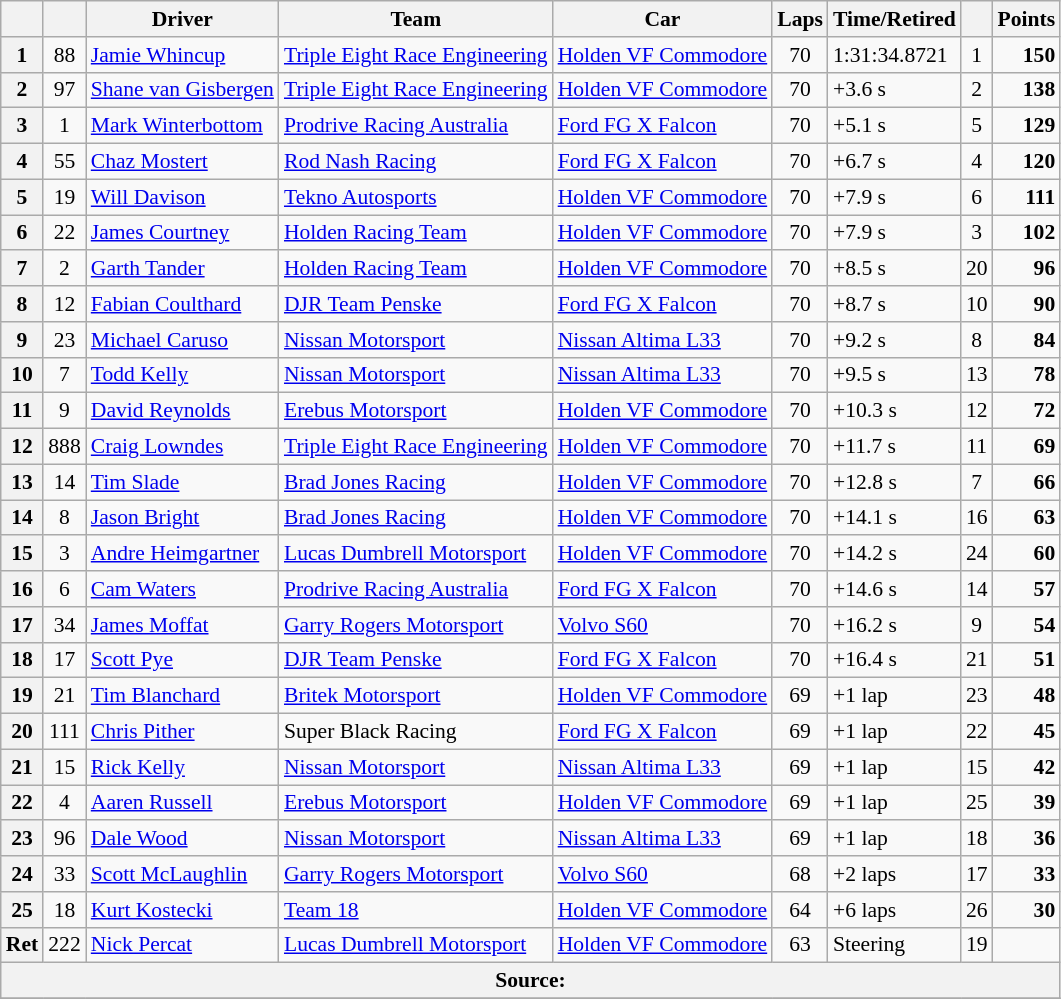<table class="wikitable" style="font-size: 90%">
<tr>
<th></th>
<th></th>
<th>Driver</th>
<th>Team</th>
<th>Car</th>
<th>Laps</th>
<th>Time/Retired</th>
<th></th>
<th>Points</th>
</tr>
<tr>
<th>1</th>
<td align="center">88</td>
<td> <a href='#'>Jamie Whincup</a></td>
<td><a href='#'>Triple Eight Race Engineering</a></td>
<td><a href='#'>Holden VF Commodore</a></td>
<td align="center">70</td>
<td>1:31:34.8721</td>
<td align="center">1</td>
<td align="right"><strong>150</strong></td>
</tr>
<tr>
<th>2</th>
<td align="center">97</td>
<td> <a href='#'>Shane van Gisbergen</a></td>
<td><a href='#'>Triple Eight Race Engineering</a></td>
<td><a href='#'>Holden VF Commodore</a></td>
<td align="center">70</td>
<td>+3.6 s</td>
<td align="center">2</td>
<td align="right"><strong>138</strong></td>
</tr>
<tr>
<th>3</th>
<td align="center">1</td>
<td> <a href='#'>Mark Winterbottom</a></td>
<td><a href='#'>Prodrive Racing Australia</a></td>
<td><a href='#'>Ford FG X Falcon</a></td>
<td align="center">70</td>
<td>+5.1 s</td>
<td align="center">5</td>
<td align="right"><strong>129</strong></td>
</tr>
<tr>
<th>4</th>
<td align="center">55</td>
<td> <a href='#'>Chaz Mostert</a></td>
<td><a href='#'>Rod Nash Racing</a></td>
<td><a href='#'>Ford FG X Falcon</a></td>
<td align="center">70</td>
<td>+6.7 s</td>
<td align="center">4</td>
<td align="right"><strong>120</strong></td>
</tr>
<tr>
<th>5</th>
<td align="center">19</td>
<td> <a href='#'>Will Davison</a></td>
<td><a href='#'>Tekno Autosports</a></td>
<td><a href='#'>Holden VF Commodore</a></td>
<td align="center">70</td>
<td>+7.9 s</td>
<td align="center">6</td>
<td align="right"><strong>111</strong></td>
</tr>
<tr>
<th>6</th>
<td align="center">22</td>
<td> <a href='#'>James Courtney</a></td>
<td><a href='#'>Holden Racing Team</a></td>
<td><a href='#'>Holden VF Commodore</a></td>
<td align="center">70</td>
<td>+7.9 s</td>
<td align="center">3</td>
<td align="right"><strong>102</strong></td>
</tr>
<tr>
<th>7</th>
<td align="center">2</td>
<td> <a href='#'>Garth Tander</a></td>
<td><a href='#'>Holden Racing Team</a></td>
<td><a href='#'>Holden VF Commodore</a></td>
<td align="center">70</td>
<td>+8.5 s</td>
<td align="center">20</td>
<td align="right"><strong>96</strong></td>
</tr>
<tr>
<th>8</th>
<td align="center">12</td>
<td> <a href='#'>Fabian Coulthard</a></td>
<td><a href='#'>DJR Team Penske</a></td>
<td><a href='#'>Ford FG X Falcon</a></td>
<td align="center">70</td>
<td>+8.7 s</td>
<td align="center">10</td>
<td align="right"><strong>90</strong></td>
</tr>
<tr>
<th>9</th>
<td align="center">23</td>
<td> <a href='#'>Michael Caruso</a></td>
<td><a href='#'>Nissan Motorsport</a></td>
<td><a href='#'>Nissan Altima L33</a></td>
<td align="center">70</td>
<td>+9.2 s</td>
<td align="center">8</td>
<td align="right"><strong>84</strong></td>
</tr>
<tr>
<th>10</th>
<td align="center">7</td>
<td> <a href='#'>Todd Kelly</a></td>
<td><a href='#'>Nissan Motorsport</a></td>
<td><a href='#'>Nissan Altima L33</a></td>
<td align="center">70</td>
<td>+9.5 s</td>
<td align="center">13</td>
<td align="right"><strong>78</strong></td>
</tr>
<tr>
<th>11</th>
<td align="center">9</td>
<td> <a href='#'>David Reynolds</a></td>
<td><a href='#'>Erebus Motorsport</a></td>
<td><a href='#'>Holden VF Commodore</a></td>
<td align="center">70</td>
<td>+10.3 s</td>
<td align="center">12</td>
<td align="right"><strong>72</strong></td>
</tr>
<tr>
<th>12</th>
<td align="center">888</td>
<td> <a href='#'>Craig Lowndes</a></td>
<td><a href='#'>Triple Eight Race Engineering</a></td>
<td><a href='#'>Holden VF Commodore</a></td>
<td align="center">70</td>
<td>+11.7 s</td>
<td align="center">11</td>
<td align="right"><strong>69</strong></td>
</tr>
<tr>
<th>13</th>
<td align="center">14</td>
<td> <a href='#'>Tim Slade</a></td>
<td><a href='#'>Brad Jones Racing</a></td>
<td><a href='#'>Holden VF Commodore</a></td>
<td align="center">70</td>
<td>+12.8 s</td>
<td align="center">7</td>
<td align="right"><strong>66</strong></td>
</tr>
<tr>
<th>14</th>
<td align="center">8</td>
<td> <a href='#'>Jason Bright</a></td>
<td><a href='#'>Brad Jones Racing</a></td>
<td><a href='#'>Holden VF Commodore</a></td>
<td align="center">70</td>
<td>+14.1 s</td>
<td align="center">16</td>
<td align="right"><strong>63</strong></td>
</tr>
<tr>
<th>15</th>
<td align="center">3</td>
<td> <a href='#'>Andre Heimgartner</a></td>
<td><a href='#'>Lucas Dumbrell Motorsport</a></td>
<td><a href='#'>Holden VF Commodore</a></td>
<td align="center">70</td>
<td>+14.2 s</td>
<td align="center">24</td>
<td align="right"><strong>60</strong></td>
</tr>
<tr>
<th>16</th>
<td align="center">6</td>
<td> <a href='#'>Cam Waters</a></td>
<td><a href='#'>Prodrive Racing Australia</a></td>
<td><a href='#'>Ford FG X Falcon</a></td>
<td align="center">70</td>
<td>+14.6 s</td>
<td align="center">14</td>
<td align="right"><strong>57</strong></td>
</tr>
<tr>
<th>17</th>
<td align="center">34</td>
<td> <a href='#'>James Moffat</a></td>
<td><a href='#'>Garry Rogers Motorsport</a></td>
<td><a href='#'>Volvo S60</a></td>
<td align="center">70</td>
<td>+16.2 s</td>
<td align="center">9</td>
<td align="right"><strong>54</strong></td>
</tr>
<tr>
<th>18</th>
<td align="center">17</td>
<td> <a href='#'>Scott Pye</a></td>
<td><a href='#'>DJR Team Penske</a></td>
<td><a href='#'>Ford FG X Falcon</a></td>
<td align="center">70</td>
<td>+16.4 s</td>
<td align="center">21</td>
<td align="right"><strong>51</strong></td>
</tr>
<tr>
<th>19</th>
<td align="center">21</td>
<td> <a href='#'>Tim Blanchard</a></td>
<td><a href='#'>Britek Motorsport</a></td>
<td><a href='#'>Holden VF Commodore</a></td>
<td align="center">69</td>
<td>+1 lap</td>
<td align="center">23</td>
<td align="right"><strong>48</strong></td>
</tr>
<tr>
<th>20</th>
<td align="center">111</td>
<td> <a href='#'>Chris Pither</a></td>
<td>Super Black Racing</td>
<td><a href='#'>Ford FG X Falcon</a></td>
<td align="center">69</td>
<td>+1 lap</td>
<td align="center">22</td>
<td align="right"><strong>45</strong></td>
</tr>
<tr>
<th>21</th>
<td align="center">15</td>
<td> <a href='#'>Rick Kelly</a></td>
<td><a href='#'>Nissan Motorsport</a></td>
<td><a href='#'>Nissan Altima L33</a></td>
<td align="center">69</td>
<td>+1 lap</td>
<td align="center">15</td>
<td align="right"><strong>42</strong></td>
</tr>
<tr>
<th>22</th>
<td align="center">4</td>
<td> <a href='#'>Aaren Russell</a></td>
<td><a href='#'>Erebus Motorsport</a></td>
<td><a href='#'>Holden VF Commodore</a></td>
<td align="center">69</td>
<td>+1 lap</td>
<td align="center">25</td>
<td align="right"><strong>39</strong></td>
</tr>
<tr>
<th>23</th>
<td align="center">96</td>
<td> <a href='#'>Dale Wood</a></td>
<td><a href='#'>Nissan Motorsport</a></td>
<td><a href='#'>Nissan Altima L33</a></td>
<td align="center">69</td>
<td>+1 lap</td>
<td align="center">18</td>
<td align="right"><strong>36</strong></td>
</tr>
<tr>
<th>24</th>
<td align="center">33</td>
<td> <a href='#'>Scott McLaughlin</a></td>
<td><a href='#'>Garry Rogers Motorsport</a></td>
<td><a href='#'>Volvo S60</a></td>
<td align="center">68</td>
<td>+2 laps</td>
<td align="center">17</td>
<td align="right"><strong>33</strong></td>
</tr>
<tr>
<th>25</th>
<td align="center">18</td>
<td> <a href='#'>Kurt Kostecki</a></td>
<td><a href='#'>Team 18</a></td>
<td><a href='#'>Holden VF Commodore</a></td>
<td align="center">64</td>
<td>+6 laps</td>
<td align="center">26</td>
<td align="right"><strong>30</strong></td>
</tr>
<tr>
<th>Ret</th>
<td align="center">222</td>
<td> <a href='#'>Nick Percat</a></td>
<td><a href='#'>Lucas Dumbrell Motorsport</a></td>
<td><a href='#'>Holden VF Commodore</a></td>
<td align="center">63</td>
<td>Steering</td>
<td align="center">19</td>
<td></td>
</tr>
<tr>
<th colspan="9">Source:</th>
</tr>
<tr>
</tr>
</table>
